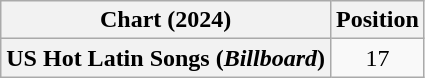<table class="wikitable sortable plainrowheaders" style="text-align:center">
<tr>
<th scope="col">Chart (2024)</th>
<th scope="col">Position</th>
</tr>
<tr>
<th scope="row">US Hot Latin Songs (<em>Billboard</em>)</th>
<td>17</td>
</tr>
</table>
